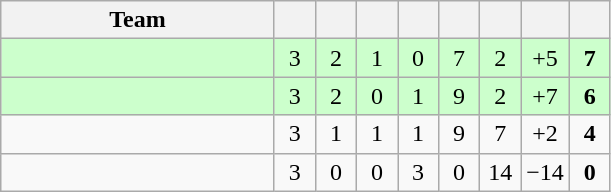<table class="wikitable" style="text-align:center;">
<tr>
<th width=175>Team</th>
<th width=20></th>
<th width=20></th>
<th width=20></th>
<th width=20></th>
<th width=20></th>
<th width=20></th>
<th width=20></th>
<th width=20></th>
</tr>
<tr style="background:#cfc;">
<td align=left></td>
<td>3</td>
<td>2</td>
<td>1</td>
<td>0</td>
<td>7</td>
<td>2</td>
<td>+5</td>
<td><strong>7</strong></td>
</tr>
<tr style="background:#cfc;">
<td align=left></td>
<td>3</td>
<td>2</td>
<td>0</td>
<td>1</td>
<td>9</td>
<td>2</td>
<td>+7</td>
<td><strong>6</strong></td>
</tr>
<tr>
<td align=left></td>
<td>3</td>
<td>1</td>
<td>1</td>
<td>1</td>
<td>9</td>
<td>7</td>
<td>+2</td>
<td><strong>4</strong></td>
</tr>
<tr>
<td align=left></td>
<td>3</td>
<td>0</td>
<td>0</td>
<td>3</td>
<td>0</td>
<td>14</td>
<td>−14</td>
<td><strong>0</strong></td>
</tr>
</table>
